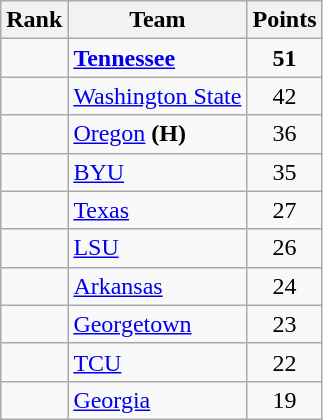<table class="wikitable sortable" style="text-align:center">
<tr>
<th>Rank</th>
<th>Team</th>
<th>Points</th>
</tr>
<tr>
<td></td>
<td align="left"><strong><a href='#'>Tennessee</a></strong></td>
<td><strong>51</strong></td>
</tr>
<tr>
<td></td>
<td align="left"><a href='#'>Washington State</a></td>
<td>42</td>
</tr>
<tr>
<td></td>
<td align="left"><a href='#'>Oregon</a> <strong>(H)</strong></td>
<td>36</td>
</tr>
<tr>
<td></td>
<td align="left"><a href='#'>BYU</a></td>
<td>35</td>
</tr>
<tr>
<td></td>
<td align="left"><a href='#'>Texas</a></td>
<td>27</td>
</tr>
<tr>
<td></td>
<td align="left"><a href='#'>LSU</a></td>
<td>26</td>
</tr>
<tr>
<td></td>
<td align="left"><a href='#'>Arkansas</a></td>
<td>24</td>
</tr>
<tr>
<td></td>
<td align="left"><a href='#'>Georgetown</a></td>
<td>23</td>
</tr>
<tr>
<td></td>
<td align="left"><a href='#'>TCU</a></td>
<td>22</td>
</tr>
<tr>
<td></td>
<td align="left"><a href='#'>Georgia</a></td>
<td>19</td>
</tr>
</table>
